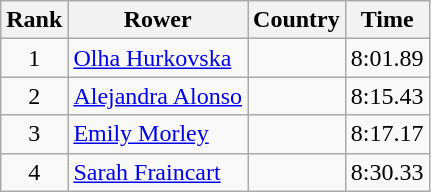<table class="wikitable" style="text-align:center">
<tr>
<th>Rank</th>
<th>Rower</th>
<th>Country</th>
<th>Time</th>
</tr>
<tr>
<td>1</td>
<td align="left"><a href='#'>Olha Hurkovska</a></td>
<td align="left"></td>
<td>8:01.89</td>
</tr>
<tr>
<td>2</td>
<td align="left"><a href='#'>Alejandra Alonso</a></td>
<td align="left"></td>
<td>8:15.43</td>
</tr>
<tr>
<td>3</td>
<td align="left"><a href='#'>Emily Morley</a></td>
<td align="left"></td>
<td>8:17.17</td>
</tr>
<tr>
<td>4</td>
<td align="left"><a href='#'>Sarah Fraincart</a></td>
<td align="left"></td>
<td>8:30.33</td>
</tr>
</table>
